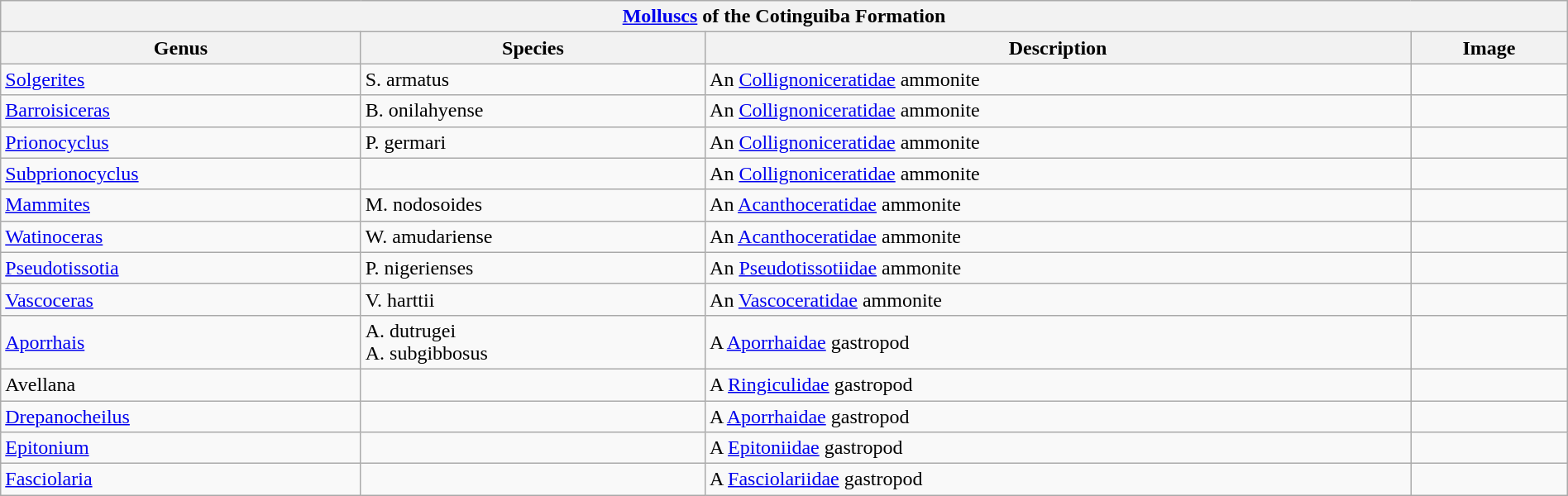<table class="wikitable" align="center" width="100%">
<tr>
<th colspan="4"><a href='#'>Molluscs</a> of the Cotinguiba Formation</th>
</tr>
<tr>
<th>Genus</th>
<th>Species</th>
<th>Description</th>
<th>Image</th>
</tr>
<tr>
<td><a href='#'>Solgerites</a></td>
<td>S. armatus</td>
<td>An <a href='#'>Collignoniceratidae</a> ammonite</td>
<td></td>
</tr>
<tr>
<td><a href='#'>Barroisiceras</a></td>
<td>B. onilahyense</td>
<td>An <a href='#'>Collignoniceratidae</a> ammonite</td>
<td></td>
</tr>
<tr>
<td><a href='#'>Prionocyclus</a></td>
<td>P. germari</td>
<td>An <a href='#'>Collignoniceratidae</a> ammonite</td>
<td></td>
</tr>
<tr>
<td><a href='#'>Subprionocyclus</a></td>
<td></td>
<td>An <a href='#'>Collignoniceratidae</a> ammonite</td>
<td></td>
</tr>
<tr>
<td><a href='#'>Mammites</a></td>
<td>M. nodosoides</td>
<td>An <a href='#'>Acanthoceratidae</a> ammonite</td>
<td></td>
</tr>
<tr>
<td><a href='#'>Watinoceras</a></td>
<td>W. amudariense</td>
<td>An <a href='#'>Acanthoceratidae</a> ammonite</td>
<td></td>
</tr>
<tr>
<td><a href='#'>Pseudotissotia</a></td>
<td>P. nigerienses</td>
<td>An <a href='#'>Pseudotissotiidae</a> ammonite</td>
<td></td>
</tr>
<tr>
<td><a href='#'>Vascoceras</a></td>
<td>V. harttii</td>
<td>An <a href='#'>Vascoceratidae</a> ammonite</td>
<td></td>
</tr>
<tr>
<td><a href='#'>Aporrhais</a></td>
<td>A. dutrugei<br>A. subgibbosus</td>
<td>A <a href='#'>Aporrhaidae</a> gastropod</td>
<td></td>
</tr>
<tr>
<td>Avellana</td>
<td></td>
<td>A <a href='#'>Ringiculidae</a> gastropod</td>
<td></td>
</tr>
<tr>
<td><a href='#'>Drepanocheilus</a></td>
<td></td>
<td>A <a href='#'>Aporrhaidae</a> gastropod</td>
<td></td>
</tr>
<tr>
<td><a href='#'>Epitonium</a></td>
<td></td>
<td>A <a href='#'>Epitoniidae</a> gastropod</td>
<td></td>
</tr>
<tr>
<td><a href='#'>Fasciolaria</a></td>
<td></td>
<td>A <a href='#'>Fasciolariidae</a> gastropod</td>
<td></td>
</tr>
</table>
